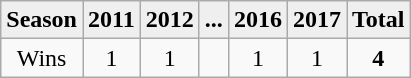<table class="wikitable">
<tr style="background:#efefef;">
<td><strong>Season</strong></td>
<td><strong>2011</strong></td>
<td><strong>2012</strong></td>
<td><strong>...</strong></td>
<td><strong>2016</strong></td>
<td><strong>2017</strong></td>
<td><strong>Total</strong></td>
</tr>
<tr align="center">
<td>Wins</td>
<td>1</td>
<td>1</td>
<td></td>
<td>1</td>
<td>1</td>
<td><strong>4</strong></td>
</tr>
</table>
